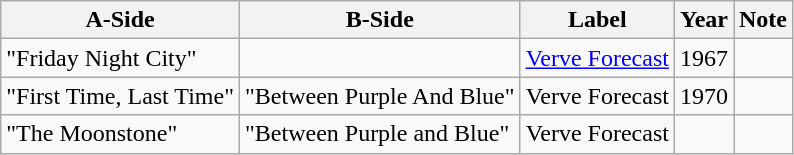<table class="wikitable">
<tr>
<th>A-Side</th>
<th>B-Side</th>
<th>Label</th>
<th>Year</th>
<th>Note</th>
</tr>
<tr>
<td>"Friday Night City"</td>
<td></td>
<td><a href='#'>Verve Forecast</a></td>
<td>1967</td>
<td></td>
</tr>
<tr>
<td>"First Time, Last Time"</td>
<td>"Between Purple And Blue"</td>
<td>Verve Forecast</td>
<td>1970</td>
<td></td>
</tr>
<tr>
<td>"The Moonstone"</td>
<td>"Between Purple and Blue"</td>
<td>Verve Forecast</td>
<td></td>
<td></td>
</tr>
</table>
